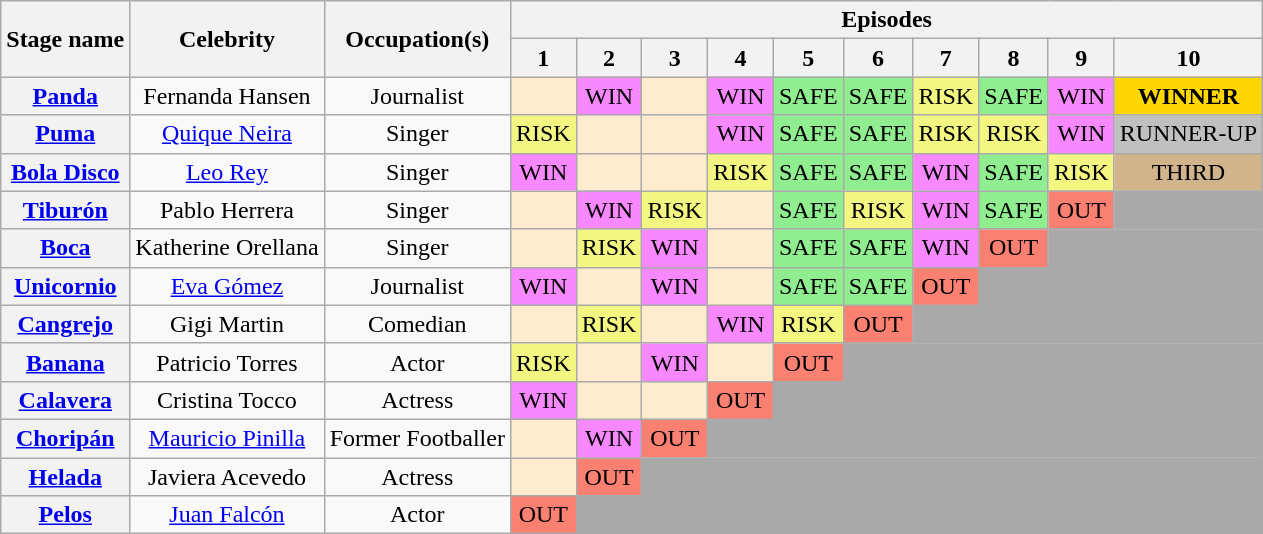<table class="wikitable" style="text-align:center; ">
<tr>
<th rowspan="2">Stage name</th>
<th rowspan="2">Celebrity</th>
<th rowspan="2">Occupation(s)</th>
<th colspan="10">Episodes</th>
</tr>
<tr>
<th>1</th>
<th>2</th>
<th>3</th>
<th>4</th>
<th>5</th>
<th>6</th>
<th>7</th>
<th>8</th>
<th>9</th>
<th>10</th>
</tr>
<tr>
<th><a href='#'>Panda</a></th>
<td>Fernanda Hansen</td>
<td>Journalist</td>
<td bgcolor=#FFEBCD></td>
<td bgcolor=#F888FD>WIN</td>
<td bgcolor=#FFEBCD></td>
<td bgcolor=#F888FD>WIN</td>
<td bgcolor=lightgreen>SAFE</td>
<td bgcolor=lightgreen>SAFE</td>
<td bgcolor=#F3F781>RISK</td>
<td bgcolor=lightgreen>SAFE</td>
<td bgcolor=#F888FD>WIN</td>
<td bgcolor=gold><strong>WINNER</strong></td>
</tr>
<tr>
<th><a href='#'>Puma</a></th>
<td><a href='#'>Quique Neira</a></td>
<td>Singer</td>
<td bgcolor=#F3F781>RISK</td>
<td bgcolor=#FFEBCD></td>
<td bgcolor=#FFEBCD></td>
<td bgcolor=#F888FD>WIN</td>
<td bgcolor=lightgreen>SAFE</td>
<td bgcolor=lightgreen>SAFE</td>
<td bgcolor=#F3F781>RISK</td>
<td bgcolor=#F3F781>RISK</td>
<td bgcolor=#F888FD>WIN</td>
<td bgcolor=silver>RUNNER-UP</td>
</tr>
<tr>
<th><a href='#'>Bola Disco</a></th>
<td><a href='#'>Leo Rey</a></td>
<td>Singer</td>
<td bgcolor=#F888FD>WIN</td>
<td bgcolor=#FFEBCD></td>
<td bgcolor=#FFEBCD></td>
<td bgcolor=#F3F781>RISK</td>
<td bgcolor=lightgreen>SAFE</td>
<td bgcolor=lightgreen>SAFE</td>
<td bgcolor=#F888FD>WIN</td>
<td bgcolor=lightgreen>SAFE</td>
<td bgcolor=#F3F781>RISK</td>
<td bgcolor=tan>THIRD</td>
</tr>
<tr>
<th><a href='#'>Tiburón</a></th>
<td>Pablo Herrera</td>
<td>Singer</td>
<td bgcolor=#FFEBCD></td>
<td bgcolor=#F888FD>WIN</td>
<td bgcolor=#F3F781>RISK</td>
<td bgcolor=#FFEBCD></td>
<td bgcolor=lightgreen>SAFE</td>
<td bgcolor=#F3F781>RISK</td>
<td bgcolor=#F888FD>WIN</td>
<td bgcolor=lightgreen>SAFE</td>
<td bgcolor=salmon>OUT</td>
<td colspan="1" bgcolor="darkgrey"></td>
</tr>
<tr>
<th><a href='#'>Boca</a></th>
<td>Katherine Orellana</td>
<td>Singer</td>
<td bgcolor=#FFEBCD></td>
<td bgcolor=#F3F781>RISK</td>
<td bgcolor=#F888FD>WIN</td>
<td bgcolor=#FFEBCD></td>
<td bgcolor=lightgreen>SAFE</td>
<td bgcolor=lightgreen>SAFE</td>
<td bgcolor=#F888FD>WIN</td>
<td bgcolor=salmon>OUT</td>
<td colspan="2" bgcolor="darkgrey"></td>
</tr>
<tr>
<th><a href='#'>Unicornio</a></th>
<td><a href='#'>Eva Gómez</a></td>
<td>Journalist</td>
<td bgcolor=#F888FD>WIN</td>
<td bgcolor=#FFEBCD></td>
<td bgcolor=#F888FD>WIN</td>
<td bgcolor=#FFEBCD></td>
<td bgcolor=lightgreen>SAFE</td>
<td bgcolor=lightgreen>SAFE</td>
<td bgcolor=salmon>OUT</td>
<td colspan="3" bgcolor="darkgrey"></td>
</tr>
<tr>
<th><a href='#'>Cangrejo</a></th>
<td>Gigi Martin</td>
<td>Comedian</td>
<td bgcolor=#FFEBCD></td>
<td bgcolor=#F3F781>RISK</td>
<td bgcolor=#FFEBCD></td>
<td bgcolor=#F888FD>WIN</td>
<td bgcolor=#F3F781>RISK</td>
<td bgcolor=salmon>OUT</td>
<td colspan="4" bgcolor="darkgrey"></td>
</tr>
<tr>
<th><a href='#'>Banana</a></th>
<td>Patricio Torres</td>
<td>Actor</td>
<td bgcolor=#F3F781>RISK</td>
<td bgcolor=#FFEBCD></td>
<td bgcolor=#F888FD>WIN</td>
<td bgcolor=#FFEBCD></td>
<td bgcolor=salmon>OUT</td>
<td colspan="5" bgcolor="darkgrey"></td>
</tr>
<tr>
<th><a href='#'>Calavera</a></th>
<td>Cristina Tocco</td>
<td>Actress</td>
<td bgcolor=#F888FD>WIN</td>
<td bgcolor=#FFEBCD></td>
<td bgcolor=#FFEBCD></td>
<td bgcolor=salmon>OUT</td>
<td colspan="6" bgcolor="darkgrey"></td>
</tr>
<tr>
<th><a href='#'>Choripán</a></th>
<td><a href='#'>Mauricio Pinilla</a></td>
<td>Former Footballer</td>
<td bgcolor=#FFEBCD></td>
<td bgcolor=#F888FD>WIN</td>
<td bgcolor=salmon>OUT</td>
<td colspan="7" bgcolor="darkgrey"></td>
</tr>
<tr>
<th><a href='#'>Helada</a></th>
<td>Javiera Acevedo</td>
<td>Actress</td>
<td bgcolor=#FFEBCD></td>
<td bgcolor=salmon>OUT</td>
<td colspan="8" bgcolor="darkgrey"></td>
</tr>
<tr>
<th><a href='#'>Pelos</a></th>
<td><a href='#'>Juan Falcón</a></td>
<td>Actor</td>
<td bgcolor=salmon>OUT</td>
<td colspan="9" bgcolor="darkgrey"></td>
</tr>
</table>
